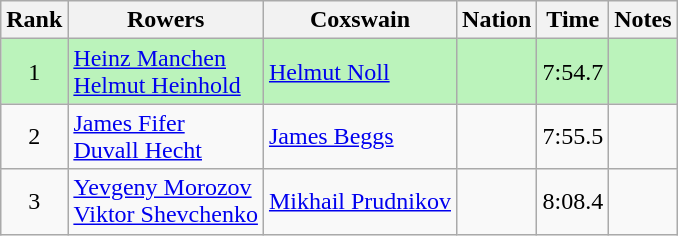<table class="wikitable sortable" style="text-align:center">
<tr>
<th>Rank</th>
<th>Rowers</th>
<th>Coxswain</th>
<th>Nation</th>
<th>Time</th>
<th>Notes</th>
</tr>
<tr bgcolor=bbf3bb>
<td>1</td>
<td align=left><a href='#'>Heinz Manchen</a><br><a href='#'>Helmut Heinhold</a></td>
<td align=left><a href='#'>Helmut Noll</a></td>
<td align=left></td>
<td>7:54.7</td>
<td></td>
</tr>
<tr>
<td>2</td>
<td align=left><a href='#'>James Fifer</a><br><a href='#'>Duvall Hecht</a></td>
<td align=left><a href='#'>James Beggs</a></td>
<td align=left></td>
<td>7:55.5</td>
<td></td>
</tr>
<tr>
<td>3</td>
<td align=left><a href='#'>Yevgeny Morozov</a><br><a href='#'>Viktor Shevchenko</a></td>
<td align=left><a href='#'>Mikhail Prudnikov</a></td>
<td align=left></td>
<td>8:08.4</td>
<td></td>
</tr>
</table>
